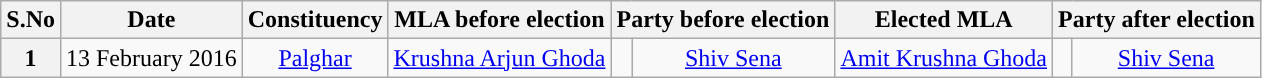<table class="wikitable sortable" style="text-align:center;">
<tr>
<th>S.No</th>
<th>Date</th>
<th>Constituency</th>
<th>MLA before election</th>
<th colspan="2">Party before election</th>
<th>Elected MLA</th>
<th colspan="2">Party after election</th>
</tr>
<tr>
<th>1</th>
<td>13 February 2016</td>
<td><a href='#'>Palghar</a></td>
<td><a href='#'>Krushna Arjun Ghoda</a></td>
<td></td>
<td><a href='#'>Shiv Sena</a></td>
<td><a href='#'>Amit Krushna Ghoda</a></td>
<td></td>
<td><a href='#'>Shiv Sena</a></td>
</tr>
</table>
